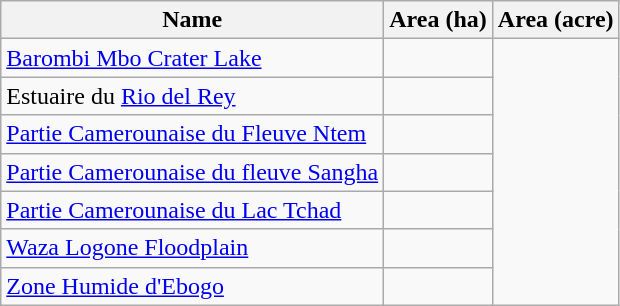<table class="wikitable sortable">
<tr>
<th scope="col" align=left>Name</th>
<th scope="col">Area (ha)</th>
<th scope="col">Area (acre)</th>
</tr>
<tr ---->
<td><a href='#'>Barombi Mbo Crater Lake</a></td>
<td></td>
</tr>
<tr ---->
<td>Estuaire du <a href='#'>Rio del Rey</a></td>
<td></td>
</tr>
<tr ---->
<td><a href='#'>Partie Camerounaise du Fleuve Ntem</a></td>
<td></td>
</tr>
<tr ---->
<td><a href='#'>Partie Camerounaise du fleuve Sangha</a></td>
<td></td>
</tr>
<tr ---->
<td><a href='#'>Partie Camerounaise du Lac Tchad</a></td>
<td></td>
</tr>
<tr ---->
<td><a href='#'>Waza Logone Floodplain</a></td>
<td></td>
</tr>
<tr ---->
<td><a href='#'>Zone Humide d'Ebogo</a></td>
<td></td>
</tr>
</table>
